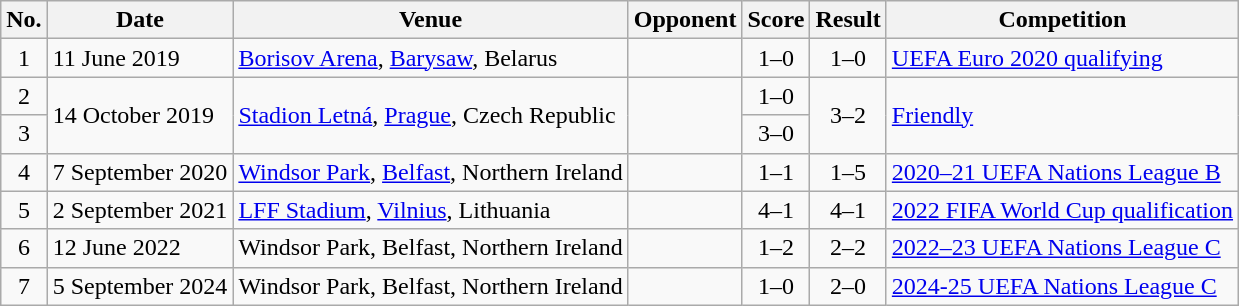<table class="wikitable sortable">
<tr>
<th scope="col">No.</th>
<th scope="col">Date</th>
<th scope="col">Venue</th>
<th scope="col">Opponent</th>
<th scope="col">Score</th>
<th scope="col">Result</th>
<th scope="col">Competition</th>
</tr>
<tr>
<td style="text-align:center">1</td>
<td>11 June 2019</td>
<td><a href='#'>Borisov Arena</a>, <a href='#'>Barysaw</a>, Belarus</td>
<td></td>
<td style="text-align:center">1–0</td>
<td style="text-align:center">1–0</td>
<td><a href='#'>UEFA Euro 2020 qualifying</a></td>
</tr>
<tr>
<td style="text-align:center">2</td>
<td rowspan="2">14 October 2019</td>
<td rowspan="2"><a href='#'>Stadion Letná</a>, <a href='#'>Prague</a>, Czech Republic</td>
<td rowspan="2"></td>
<td style="text-align:center">1–0</td>
<td rowspan="2" style="text-align:center">3–2</td>
<td rowspan="2"><a href='#'>Friendly</a></td>
</tr>
<tr>
<td style="text-align:center">3</td>
<td style="text-align:center">3–0</td>
</tr>
<tr>
<td style="text-align:center">4</td>
<td>7 September 2020</td>
<td><a href='#'>Windsor Park</a>, <a href='#'>Belfast</a>, Northern Ireland</td>
<td></td>
<td style="text-align:center">1–1</td>
<td style="text-align:center">1–5</td>
<td><a href='#'>2020–21 UEFA Nations League B</a></td>
</tr>
<tr>
<td style="text-align:center">5</td>
<td>2 September 2021</td>
<td><a href='#'>LFF Stadium</a>, <a href='#'>Vilnius</a>, Lithuania</td>
<td></td>
<td style="text-align:center">4–1</td>
<td style="text-align:center">4–1</td>
<td><a href='#'>2022 FIFA World Cup qualification</a></td>
</tr>
<tr>
<td style="text-align:center">6</td>
<td>12 June 2022</td>
<td>Windsor Park, Belfast, Northern Ireland</td>
<td></td>
<td style="text-align:center">1–2</td>
<td style="text-align:center">2–2</td>
<td><a href='#'>2022–23 UEFA Nations League C</a></td>
</tr>
<tr>
<td style="text-align:center">7</td>
<td>5 September 2024</td>
<td>Windsor Park, Belfast, Northern Ireland</td>
<td></td>
<td style="text-align:center">1–0</td>
<td style="text-align:center">2–0</td>
<td><a href='#'>2024-25 UEFA Nations League C</a></td>
</tr>
</table>
